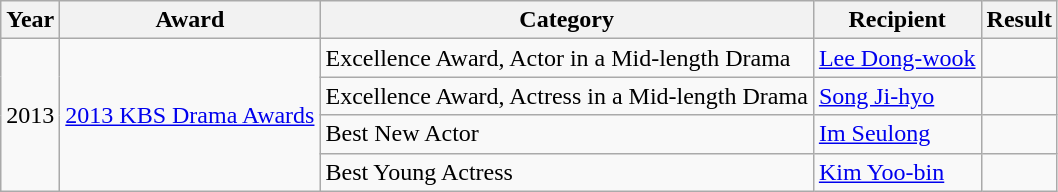<table class="wikitable">
<tr>
<th>Year</th>
<th>Award</th>
<th>Category</th>
<th>Recipient</th>
<th>Result</th>
</tr>
<tr>
<td rowspan=4>2013</td>
<td rowspan=4><a href='#'>2013 KBS Drama Awards</a></td>
<td>Excellence Award, Actor in a Mid-length Drama</td>
<td><a href='#'>Lee Dong-wook</a></td>
<td></td>
</tr>
<tr>
<td>Excellence Award, Actress in a Mid-length Drama</td>
<td><a href='#'>Song Ji-hyo</a></td>
<td></td>
</tr>
<tr>
<td>Best New Actor</td>
<td><a href='#'>Im Seulong</a></td>
<td></td>
</tr>
<tr>
<td>Best Young Actress</td>
<td><a href='#'>Kim Yoo-bin</a></td>
<td></td>
</tr>
</table>
